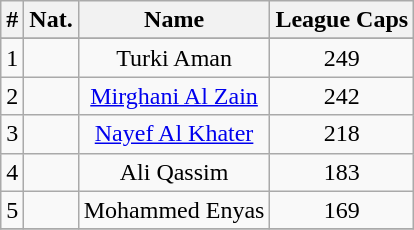<table class="wikitable sortable" style="text-align: center;">
<tr>
<th class="unsortable">#</th>
<th class="unsortable">Nat.</th>
<th class="unsortable">Name</th>
<th class="unsortable">League Caps</th>
</tr>
<tr>
</tr>
<tr>
<td>1</td>
<td></td>
<td>Turki Aman</td>
<td>249</td>
</tr>
<tr>
<td>2</td>
<td></td>
<td><a href='#'>Mirghani Al Zain</a></td>
<td>242</td>
</tr>
<tr>
<td>3</td>
<td></td>
<td><a href='#'>Nayef Al Khater</a></td>
<td>218</td>
</tr>
<tr>
<td>4</td>
<td></td>
<td>Ali Qassim</td>
<td>183</td>
</tr>
<tr>
<td>5</td>
<td></td>
<td>Mohammed Enyas</td>
<td>169</td>
</tr>
<tr>
</tr>
</table>
